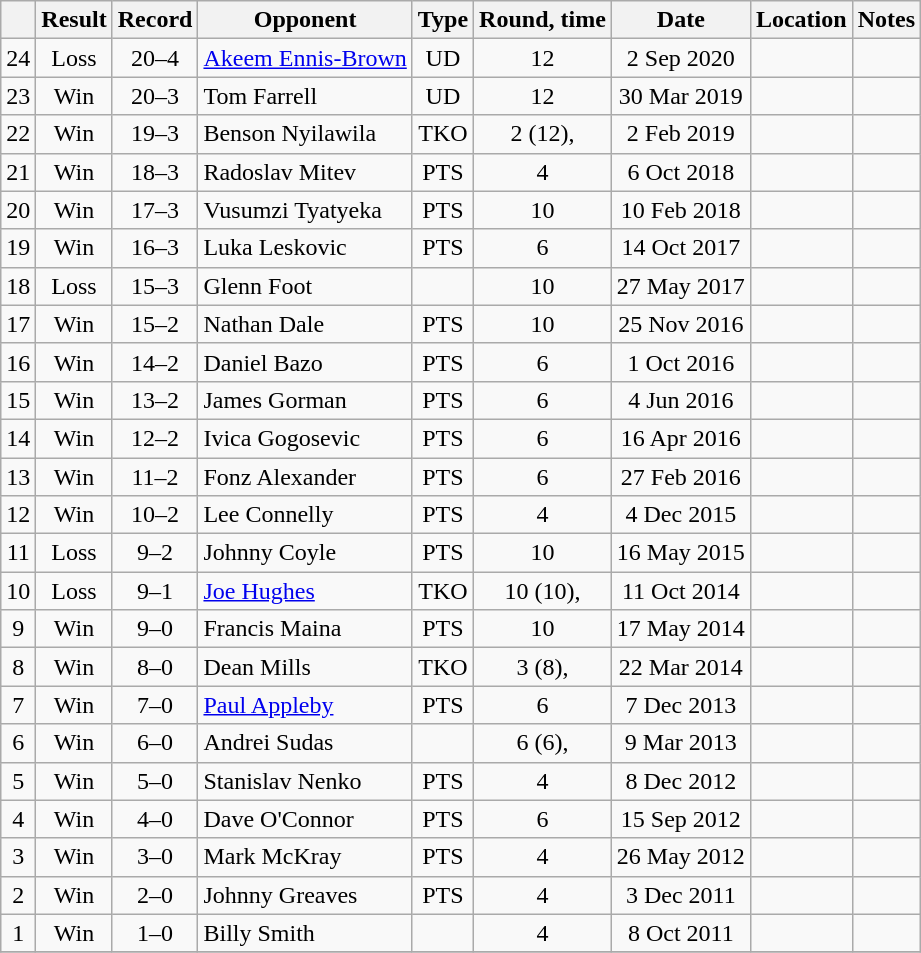<table class="wikitable" style="text-align:center">
<tr>
<th></th>
<th>Result</th>
<th>Record</th>
<th>Opponent</th>
<th>Type</th>
<th>Round, time</th>
<th>Date</th>
<th>Location</th>
<th>Notes</th>
</tr>
<tr>
<td>24</td>
<td>Loss</td>
<td>20–4</td>
<td align=left><a href='#'>Akeem Ennis-Brown</a></td>
<td>UD</td>
<td>12</td>
<td>2 Sep 2020</td>
<td align=left></td>
<td align=left></td>
</tr>
<tr>
<td>23</td>
<td>Win</td>
<td>20–3</td>
<td align=left>Tom Farrell</td>
<td>UD</td>
<td>12</td>
<td>30 Mar 2019</td>
<td align=left></td>
<td align=left></td>
</tr>
<tr>
<td>22</td>
<td>Win</td>
<td>19–3</td>
<td align=left>Benson Nyilawila</td>
<td>TKO</td>
<td>2 (12), </td>
<td>2 Feb 2019</td>
<td align=left></td>
<td align=left></td>
</tr>
<tr>
<td>21</td>
<td>Win</td>
<td>18–3</td>
<td align=left>Radoslav Mitev</td>
<td>PTS</td>
<td>4</td>
<td>6 Oct 2018</td>
<td align=left></td>
<td></td>
</tr>
<tr>
<td>20</td>
<td>Win</td>
<td>17–3</td>
<td align=left>Vusumzi Tyatyeka</td>
<td>PTS</td>
<td>10</td>
<td>10 Feb 2018</td>
<td align=left></td>
<td></td>
</tr>
<tr>
<td>19</td>
<td>Win</td>
<td>16–3</td>
<td align=left>Luka Leskovic</td>
<td>PTS</td>
<td>6</td>
<td>14 Oct 2017</td>
<td align=left></td>
<td></td>
</tr>
<tr>
<td>18</td>
<td>Loss</td>
<td>15–3</td>
<td align=left>Glenn Foot</td>
<td></td>
<td>10</td>
<td>27 May 2017</td>
<td align=left></td>
<td align=left></td>
</tr>
<tr>
<td>17</td>
<td>Win</td>
<td>15–2</td>
<td align=left>Nathan Dale</td>
<td>PTS</td>
<td>10</td>
<td>25 Nov 2016</td>
<td align=left></td>
<td></td>
</tr>
<tr>
<td>16</td>
<td>Win</td>
<td>14–2</td>
<td align=left>Daniel Bazo</td>
<td>PTS</td>
<td>6</td>
<td>1 Oct 2016</td>
<td align=left></td>
<td></td>
</tr>
<tr>
<td>15</td>
<td>Win</td>
<td>13–2</td>
<td align=left>James Gorman</td>
<td>PTS</td>
<td>6</td>
<td>4 Jun 2016</td>
<td align=left></td>
<td></td>
</tr>
<tr>
<td>14</td>
<td>Win</td>
<td>12–2</td>
<td align=left>Ivica Gogosevic</td>
<td>PTS</td>
<td>6</td>
<td>16 Apr 2016</td>
<td align=left></td>
<td></td>
</tr>
<tr>
<td>13</td>
<td>Win</td>
<td>11–2</td>
<td align=left>Fonz Alexander</td>
<td>PTS</td>
<td>6</td>
<td>27 Feb 2016</td>
<td align=left></td>
<td></td>
</tr>
<tr>
<td>12</td>
<td>Win</td>
<td>10–2</td>
<td align=left>Lee Connelly</td>
<td>PTS</td>
<td>4</td>
<td>4 Dec 2015</td>
<td align=left></td>
<td></td>
</tr>
<tr>
<td>11</td>
<td>Loss</td>
<td>9–2</td>
<td align=left>Johnny Coyle</td>
<td>PTS</td>
<td>10</td>
<td>16 May 2015</td>
<td align=left></td>
<td align=left></td>
</tr>
<tr>
<td>10</td>
<td>Loss</td>
<td>9–1</td>
<td align=left><a href='#'>Joe Hughes</a></td>
<td>TKO</td>
<td>10 (10), </td>
<td>11 Oct 2014</td>
<td align=left></td>
<td align=left></td>
</tr>
<tr>
<td>9</td>
<td>Win</td>
<td>9–0</td>
<td align=left>Francis Maina</td>
<td>PTS</td>
<td>10</td>
<td>17 May 2014</td>
<td align=left></td>
<td></td>
</tr>
<tr>
<td>8</td>
<td>Win</td>
<td>8–0</td>
<td align=left>Dean Mills</td>
<td>TKO</td>
<td>3 (8), </td>
<td>22 Mar 2014</td>
<td align=left></td>
<td></td>
</tr>
<tr>
<td>7</td>
<td>Win</td>
<td>7–0</td>
<td align=left><a href='#'>Paul Appleby</a></td>
<td>PTS</td>
<td>6</td>
<td>7 Dec 2013</td>
<td align=left></td>
<td></td>
</tr>
<tr>
<td>6</td>
<td>Win</td>
<td>6–0</td>
<td align=left>Andrei Sudas</td>
<td></td>
<td>6 (6), </td>
<td>9 Mar 2013</td>
<td align=left></td>
<td></td>
</tr>
<tr>
<td>5</td>
<td>Win</td>
<td>5–0</td>
<td align=left>Stanislav Nenko</td>
<td>PTS</td>
<td>4</td>
<td>8 Dec 2012</td>
<td align=left></td>
<td></td>
</tr>
<tr>
<td>4</td>
<td>Win</td>
<td>4–0</td>
<td align=left>Dave O'Connor</td>
<td>PTS</td>
<td>6</td>
<td>15 Sep 2012</td>
<td align=left></td>
<td></td>
</tr>
<tr>
<td>3</td>
<td>Win</td>
<td>3–0</td>
<td align=left>Mark McKray</td>
<td>PTS</td>
<td>4</td>
<td>26 May 2012</td>
<td align=left></td>
<td></td>
</tr>
<tr>
<td>2</td>
<td>Win</td>
<td>2–0</td>
<td align=left>Johnny Greaves</td>
<td>PTS</td>
<td>4</td>
<td>3 Dec 2011</td>
<td align=left></td>
<td></td>
</tr>
<tr>
<td>1</td>
<td>Win</td>
<td>1–0</td>
<td align=left>Billy Smith</td>
<td></td>
<td>4</td>
<td>8 Oct 2011</td>
<td align=left></td>
<td></td>
</tr>
<tr>
</tr>
</table>
